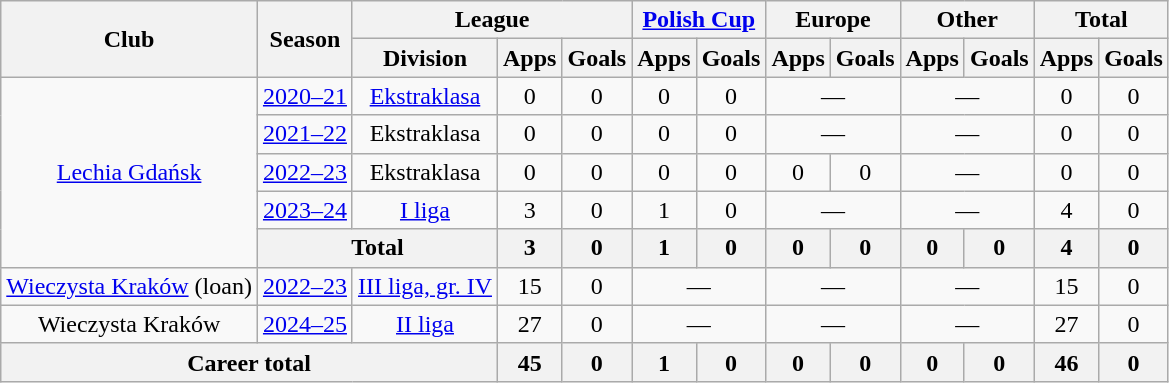<table class="wikitable" style="text-align: center;">
<tr>
<th rowspan="2">Club</th>
<th rowspan="2">Season</th>
<th colspan="3">League</th>
<th colspan="2"><a href='#'>Polish Cup</a></th>
<th colspan="2">Europe</th>
<th colspan="2">Other</th>
<th colspan="2">Total</th>
</tr>
<tr>
<th>Division</th>
<th>Apps</th>
<th>Goals</th>
<th>Apps</th>
<th>Goals</th>
<th>Apps</th>
<th>Goals</th>
<th>Apps</th>
<th>Goals</th>
<th>Apps</th>
<th>Goals</th>
</tr>
<tr>
<td rowspan="5"><a href='#'>Lechia Gdańsk</a></td>
<td><a href='#'>2020–21</a></td>
<td><a href='#'>Ekstraklasa</a></td>
<td>0</td>
<td>0</td>
<td>0</td>
<td>0</td>
<td colspan="2">—</td>
<td colspan="2">—</td>
<td>0</td>
<td>0</td>
</tr>
<tr>
<td><a href='#'>2021–22</a></td>
<td>Ekstraklasa</td>
<td>0</td>
<td>0</td>
<td>0</td>
<td>0</td>
<td colspan="2">—</td>
<td colspan="2">—</td>
<td>0</td>
<td>0</td>
</tr>
<tr>
<td><a href='#'>2022–23</a></td>
<td>Ekstraklasa</td>
<td>0</td>
<td>0</td>
<td>0</td>
<td>0</td>
<td>0</td>
<td>0</td>
<td colspan="2">—</td>
<td>0</td>
<td>0</td>
</tr>
<tr>
<td><a href='#'>2023–24</a></td>
<td><a href='#'>I liga</a></td>
<td>3</td>
<td>0</td>
<td>1</td>
<td>0</td>
<td colspan="2">—</td>
<td colspan="2">—</td>
<td>4</td>
<td>0</td>
</tr>
<tr>
<th colspan="2">Total</th>
<th>3</th>
<th>0</th>
<th>1</th>
<th>0</th>
<th>0</th>
<th>0</th>
<th>0</th>
<th>0</th>
<th>4</th>
<th>0</th>
</tr>
<tr>
<td><a href='#'>Wieczysta Kraków</a> (loan)</td>
<td><a href='#'>2022–23</a></td>
<td><a href='#'>III liga, gr. IV</a></td>
<td>15</td>
<td>0</td>
<td colspan="2">—</td>
<td colspan="2">—</td>
<td colspan="2">—</td>
<td>15</td>
<td>0</td>
</tr>
<tr>
<td>Wieczysta Kraków</td>
<td><a href='#'>2024–25</a></td>
<td><a href='#'>II liga</a></td>
<td>27</td>
<td>0</td>
<td colspan="2">—</td>
<td colspan="2">—</td>
<td colspan="2">—</td>
<td>27</td>
<td>0</td>
</tr>
<tr>
<th colspan="3">Career total</th>
<th>45</th>
<th>0</th>
<th>1</th>
<th>0</th>
<th>0</th>
<th>0</th>
<th>0</th>
<th>0</th>
<th>46</th>
<th>0</th>
</tr>
</table>
